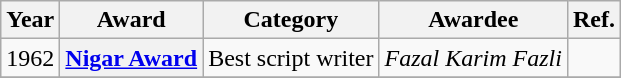<table class="wikitable plainrowheaders">
<tr>
<th>Year</th>
<th>Award</th>
<th>Category</th>
<th>Awardee</th>
<th>Ref.</th>
</tr>
<tr>
<td>1962</td>
<th scope="row"><a href='#'>Nigar Award</a></th>
<td>Best script writer</td>
<td><em>Fazal Karim Fazli</em></td>
<td></td>
</tr>
<tr>
</tr>
</table>
